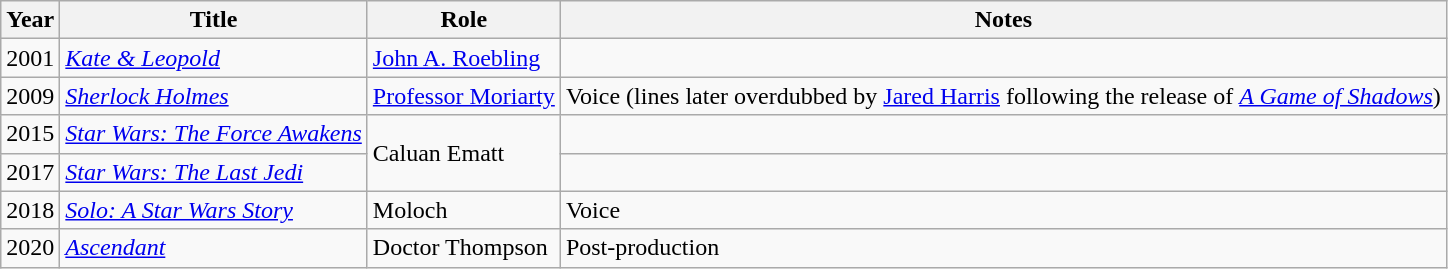<table class="wikitable">
<tr>
<th>Year</th>
<th>Title</th>
<th>Role</th>
<th>Notes</th>
</tr>
<tr>
<td>2001</td>
<td><em><a href='#'>Kate & Leopold</a></em></td>
<td><a href='#'>John A. Roebling</a></td>
<td></td>
</tr>
<tr>
<td>2009</td>
<td><em><a href='#'>Sherlock Holmes</a></em></td>
<td><a href='#'>Professor Moriarty</a></td>
<td>Voice (lines later overdubbed by <a href='#'>Jared Harris</a> following the release of <em><a href='#'>A Game of Shadows</a></em>)</td>
</tr>
<tr>
<td>2015</td>
<td><em><a href='#'>Star Wars: The Force Awakens</a></em></td>
<td rowspan="2">Caluan Ematt</td>
<td></td>
</tr>
<tr>
<td>2017</td>
<td><em><a href='#'>Star Wars: The Last Jedi</a></em></td>
<td></td>
</tr>
<tr>
<td>2018</td>
<td><em><a href='#'>Solo: A Star Wars Story</a></em></td>
<td>Moloch</td>
<td>Voice</td>
</tr>
<tr>
<td>2020</td>
<td><em><a href='#'>Ascendant</a></em></td>
<td>Doctor Thompson</td>
<td>Post-production</td>
</tr>
</table>
